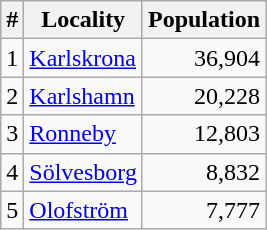<table class="wikitable">
<tr>
<th>#</th>
<th>Locality</th>
<th>Population</th>
</tr>
<tr>
<td>1</td>
<td><a href='#'>Karlskrona</a></td>
<td align="right">36,904</td>
</tr>
<tr>
<td>2</td>
<td><a href='#'>Karlshamn</a></td>
<td align="right">20,228</td>
</tr>
<tr>
<td>3</td>
<td><a href='#'>Ronneby</a></td>
<td align="right">12,803</td>
</tr>
<tr>
<td>4</td>
<td><a href='#'>Sölvesborg</a></td>
<td align="right">8,832</td>
</tr>
<tr>
<td>5</td>
<td><a href='#'>Olofström</a></td>
<td align="right">7,777</td>
</tr>
</table>
